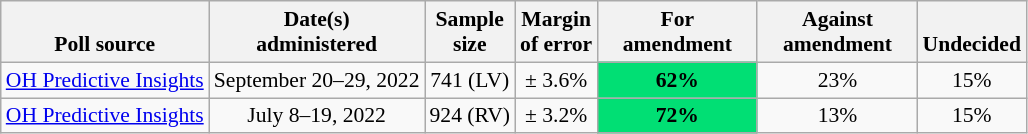<table class="wikitable" style="font-size:90%;text-align:center;">
<tr valign=bottom>
<th>Poll source</th>
<th>Date(s)<br>administered</th>
<th>Sample<br>size</th>
<th>Margin<br>of error</th>
<th style="width:100px;">For<br>amendment</th>
<th style="width:100px;">Against<br>amendment</th>
<th>Undecided</th>
</tr>
<tr>
<td style="text-align:left;"><a href='#'>OH Predictive Insights</a></td>
<td>September 20–29, 2022</td>
<td>741 (LV)</td>
<td>± 3.6%</td>
<td style="background: rgb(1, 223, 116);"><strong>62%</strong></td>
<td>23%</td>
<td>15%</td>
</tr>
<tr>
<td style="text-align:left;"><a href='#'>OH Predictive Insights</a></td>
<td>July 8–19, 2022</td>
<td>924 (RV)</td>
<td>± 3.2%</td>
<td style="background: rgb(1, 223, 116);"><strong>72%</strong></td>
<td>13%</td>
<td>15%</td>
</tr>
</table>
